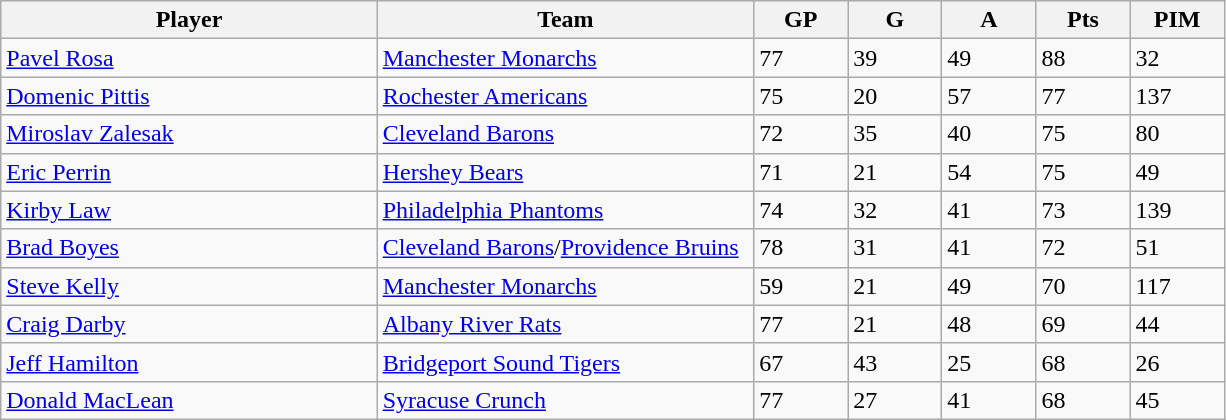<table class="wikitable">
<tr>
<th bgcolor="#DDDDFF" width="30%">Player</th>
<th bgcolor="#DDDDFF" width="30%">Team</th>
<th bgcolor="#DDDDFF" width="7.5%">GP</th>
<th bgcolor="#DDDDFF" width="7.5%">G</th>
<th bgcolor="#DDDDFF" width="7.5%">A</th>
<th bgcolor="#DDDDFF" width="7.5%">Pts</th>
<th bgcolor="#DDDDFF" width="7.5%">PIM</th>
</tr>
<tr>
<td><a href='#'>Pavel Rosa</a></td>
<td><a href='#'>Manchester Monarchs</a></td>
<td>77</td>
<td>39</td>
<td>49</td>
<td>88</td>
<td>32</td>
</tr>
<tr>
<td><a href='#'>Domenic Pittis</a></td>
<td><a href='#'>Rochester Americans</a></td>
<td>75</td>
<td>20</td>
<td>57</td>
<td>77</td>
<td>137</td>
</tr>
<tr>
<td><a href='#'>Miroslav Zalesak</a></td>
<td><a href='#'>Cleveland Barons</a></td>
<td>72</td>
<td>35</td>
<td>40</td>
<td>75</td>
<td>80</td>
</tr>
<tr>
<td><a href='#'>Eric Perrin</a></td>
<td><a href='#'>Hershey Bears</a></td>
<td>71</td>
<td>21</td>
<td>54</td>
<td>75</td>
<td>49</td>
</tr>
<tr>
<td><a href='#'>Kirby Law</a></td>
<td><a href='#'>Philadelphia Phantoms</a></td>
<td>74</td>
<td>32</td>
<td>41</td>
<td>73</td>
<td>139</td>
</tr>
<tr>
<td><a href='#'>Brad Boyes</a></td>
<td><a href='#'>Cleveland Barons</a>/<a href='#'>Providence Bruins</a></td>
<td>78</td>
<td>31</td>
<td>41</td>
<td>72</td>
<td>51</td>
</tr>
<tr>
<td><a href='#'>Steve Kelly</a></td>
<td><a href='#'>Manchester Monarchs</a></td>
<td>59</td>
<td>21</td>
<td>49</td>
<td>70</td>
<td>117</td>
</tr>
<tr>
<td><a href='#'>Craig Darby</a></td>
<td><a href='#'>Albany River Rats</a></td>
<td>77</td>
<td>21</td>
<td>48</td>
<td>69</td>
<td>44</td>
</tr>
<tr>
<td><a href='#'>Jeff Hamilton</a></td>
<td><a href='#'>Bridgeport Sound Tigers</a></td>
<td>67</td>
<td>43</td>
<td>25</td>
<td>68</td>
<td>26</td>
</tr>
<tr>
<td><a href='#'>Donald MacLean</a></td>
<td><a href='#'>Syracuse Crunch</a></td>
<td>77</td>
<td>27</td>
<td>41</td>
<td>68</td>
<td>45</td>
</tr>
</table>
